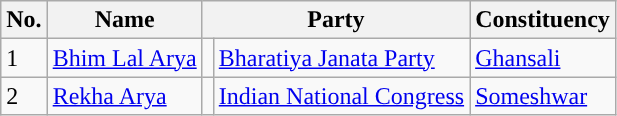<table class="wikitable sortable">
<tr>
<th>No.</th>
<th>Name</th>
<th colspan=2>Party</th>
<th>Constituency</th>
</tr>
<tr>
<td>1</td>
<td><a href='#'>Bhim Lal Arya</a></td>
<td></td>
<td><a href='#'>Bharatiya Janata Party</a></td>
<td><a href='#'>Ghansali</a></td>
</tr>
<tr>
<td>2</td>
<td><a href='#'>Rekha Arya</a></td>
<td></td>
<td><a href='#'>Indian National Congress</a></td>
<td><a href='#'>Someshwar</a></td>
</tr>
</table>
